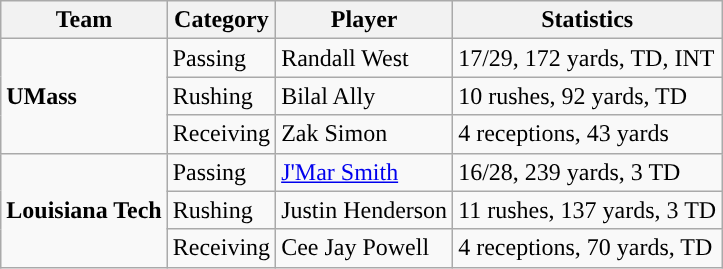<table class="wikitable" style="float: left;">
<tr>
<th>Team</th>
<th>Category</th>
<th>Player</th>
<th>Statistics</th>
</tr>
<tr>
<td rowspan=3><strong>UMass</strong></td>
<td>Passing</td>
<td>Randall West</td>
<td>17/29, 172 yards, TD, INT</td>
</tr>
<tr>
<td>Rushing</td>
<td>Bilal Ally</td>
<td>10 rushes, 92 yards, TD</td>
</tr>
<tr>
<td>Receiving</td>
<td>Zak Simon</td>
<td>4 receptions, 43 yards</td>
</tr>
<tr>
<td rowspan=3><strong>Louisiana Tech</strong></td>
<td>Passing</td>
<td><a href='#'>J'Mar Smith</a></td>
<td>16/28, 239 yards, 3 TD</td>
</tr>
<tr>
<td>Rushing</td>
<td>Justin Henderson</td>
<td>11 rushes, 137 yards, 3 TD</td>
</tr>
<tr>
<td>Receiving</td>
<td>Cee Jay Powell</td>
<td>4 receptions, 70 yards, TD</td>
</tr>
</table>
